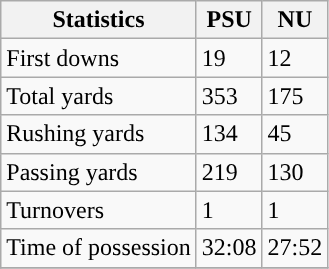<table class="wikitable">
<tr>
<th>Statistics</th>
<th>PSU</th>
<th>NU</th>
</tr>
<tr>
<td>First downs</td>
<td>19</td>
<td>12</td>
</tr>
<tr>
<td>Total yards</td>
<td>353</td>
<td>175</td>
</tr>
<tr>
<td>Rushing yards</td>
<td>134</td>
<td>45</td>
</tr>
<tr>
<td>Passing yards</td>
<td>219</td>
<td>130</td>
</tr>
<tr>
<td>Turnovers</td>
<td>1</td>
<td>1</td>
</tr>
<tr>
<td>Time of possession</td>
<td>32:08</td>
<td>27:52</td>
</tr>
<tr>
</tr>
</table>
